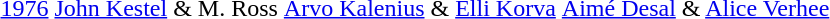<table>
<tr>
<td><a href='#'>1976</a></td>
<td><a href='#'>John Kestel</a> & M. Ross<br></td>
<td><a href='#'>Arvo Kalenius</a> & <a href='#'>Elli Korva</a><br></td>
<td><a href='#'>Aimé Desal</a> & <a href='#'>Alice Verhee</a><br></td>
</tr>
</table>
